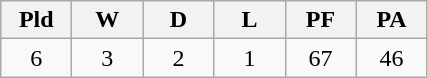<table class="wikitable" style="text-align:center">
<tr>
<th width=40px>Pld</th>
<th width=40px>W</th>
<th width=40px>D</th>
<th width=40px>L</th>
<th width=40px>PF</th>
<th width=40px>PA</th>
</tr>
<tr>
<td>6</td>
<td>3</td>
<td>2</td>
<td>1</td>
<td>67</td>
<td>46</td>
</tr>
</table>
